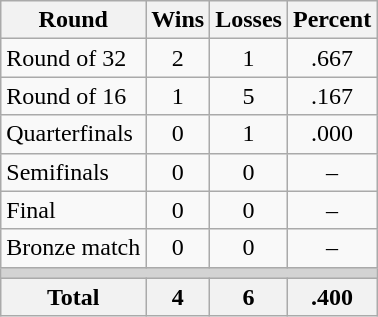<table class=wikitable>
<tr>
<th>Round</th>
<th>Wins</th>
<th>Losses</th>
<th>Percent</th>
</tr>
<tr align=center>
<td align=left>Round of 32</td>
<td>2</td>
<td>1</td>
<td>.667</td>
</tr>
<tr align=center>
<td align=left>Round of 16</td>
<td>1</td>
<td>5</td>
<td>.167</td>
</tr>
<tr align=center>
<td align=left>Quarterfinals</td>
<td>0</td>
<td>1</td>
<td>.000</td>
</tr>
<tr align=center>
<td align=left>Semifinals</td>
<td>0</td>
<td>0</td>
<td>–</td>
</tr>
<tr align=center>
<td align=left>Final</td>
<td>0</td>
<td>0</td>
<td>–</td>
</tr>
<tr align=center>
<td align=left>Bronze match</td>
<td>0</td>
<td>0</td>
<td>–</td>
</tr>
<tr>
<td colspan=4 bgcolor=lightgray></td>
</tr>
<tr>
<th>Total</th>
<th>4</th>
<th>6</th>
<th>.400</th>
</tr>
</table>
